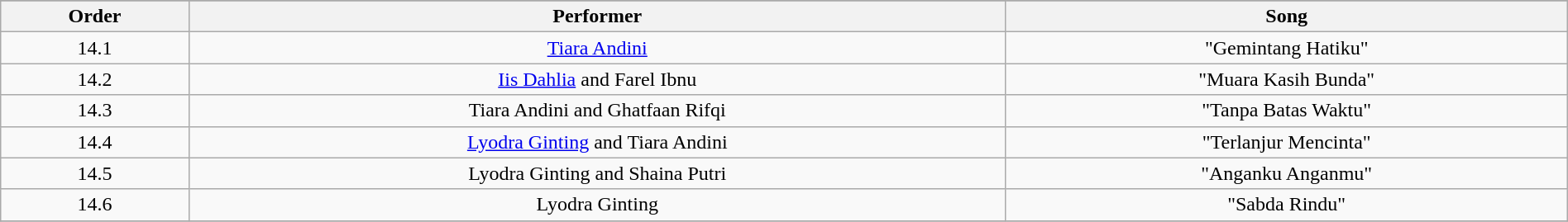<table class="wikitable" style="text-align:center; width:100%;">
<tr>
</tr>
<tr>
<th>Order</th>
<th>Performer</th>
<th>Song</th>
</tr>
<tr>
<td>14.1</td>
<td><a href='#'>Tiara Andini</a></td>
<td>"Gemintang Hatiku"</td>
</tr>
<tr>
<td>14.2</td>
<td><a href='#'>Iis Dahlia</a> and Farel Ibnu</td>
<td>"Muara Kasih Bunda"</td>
</tr>
<tr>
<td>14.3</td>
<td>Tiara Andini and Ghatfaan Rifqi</td>
<td>"Tanpa Batas Waktu"</td>
</tr>
<tr>
<td>14.4</td>
<td><a href='#'>Lyodra Ginting</a> and Tiara Andini</td>
<td>"Terlanjur Mencinta"</td>
</tr>
<tr>
<td>14.5</td>
<td>Lyodra Ginting and Shaina Putri</td>
<td>"Anganku Anganmu"</td>
</tr>
<tr>
<td>14.6</td>
<td>Lyodra Ginting</td>
<td>"Sabda Rindu"</td>
</tr>
<tr>
</tr>
</table>
